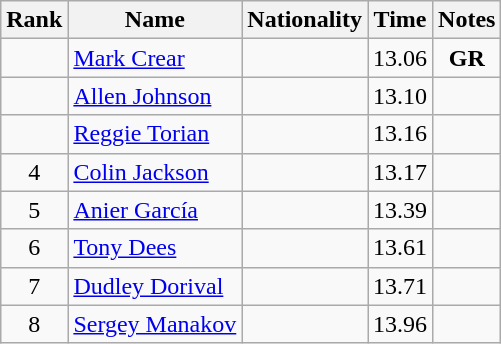<table class="wikitable sortable" style="text-align:center">
<tr>
<th>Rank</th>
<th>Name</th>
<th>Nationality</th>
<th>Time</th>
<th>Notes</th>
</tr>
<tr>
<td></td>
<td align=left><a href='#'>Mark Crear</a></td>
<td align=left></td>
<td>13.06</td>
<td><strong>GR</strong></td>
</tr>
<tr>
<td></td>
<td align=left><a href='#'>Allen Johnson</a></td>
<td align=left></td>
<td>13.10</td>
<td></td>
</tr>
<tr>
<td></td>
<td align=left><a href='#'>Reggie Torian</a></td>
<td align=left></td>
<td>13.16</td>
<td></td>
</tr>
<tr>
<td>4</td>
<td align=left><a href='#'>Colin Jackson</a></td>
<td align=left></td>
<td>13.17</td>
<td></td>
</tr>
<tr>
<td>5</td>
<td align=left><a href='#'>Anier García</a></td>
<td align=left></td>
<td>13.39</td>
<td></td>
</tr>
<tr>
<td>6</td>
<td align=left><a href='#'>Tony Dees</a></td>
<td align=left></td>
<td>13.61</td>
<td></td>
</tr>
<tr>
<td>7</td>
<td align=left><a href='#'>Dudley Dorival</a></td>
<td align=left></td>
<td>13.71</td>
<td></td>
</tr>
<tr>
<td>8</td>
<td align=left><a href='#'>Sergey Manakov</a></td>
<td align=left></td>
<td>13.96</td>
<td></td>
</tr>
</table>
